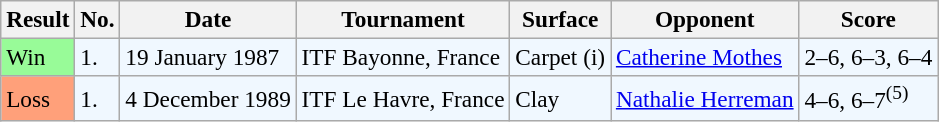<table class="sortable wikitable" style="font-size:97%">
<tr>
<th>Result</th>
<th>No.</th>
<th>Date</th>
<th>Tournament</th>
<th>Surface</th>
<th>Opponent</th>
<th>Score</th>
</tr>
<tr bgcolor="#f0f8ff">
<td style="background:#98fb98;">Win</td>
<td>1.</td>
<td>19 January 1987</td>
<td>ITF Bayonne, France</td>
<td>Carpet (i)</td>
<td> <a href='#'>Catherine Mothes</a></td>
<td>2–6, 6–3, 6–4</td>
</tr>
<tr style="background:#f0f8ff;">
<td style="background:#ffa07a;">Loss</td>
<td>1.</td>
<td>4 December 1989</td>
<td>ITF Le Havre, France</td>
<td>Clay</td>
<td> <a href='#'>Nathalie Herreman</a></td>
<td>4–6, 6–7<sup>(5)</sup></td>
</tr>
</table>
